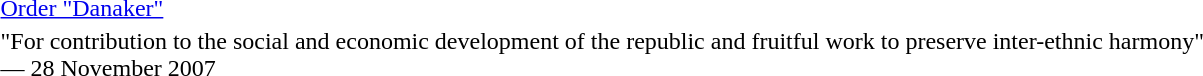<table>
<tr>
<td rowspan=2 style="width:60px; vertical-align:top;"></td>
<td><a href='#'>Order "Danaker"</a></td>
</tr>
<tr>
<td>"For contribution to the social and economic development of the republic and fruitful work to preserve inter-ethnic harmony"<br>— 28 November 2007</td>
</tr>
</table>
